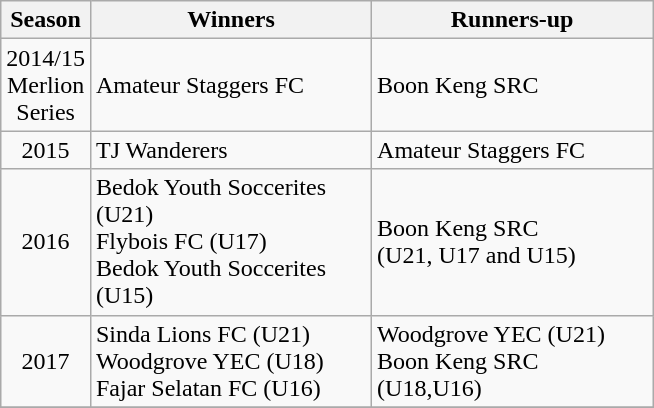<table class="wikitable" style="text-align:center">
<tr>
<th width='25'>Season</th>
<th width='180'>Winners</th>
<th width='180'>Runners-up</th>
</tr>
<tr>
<td>2014/15 Merlion Series</td>
<td align='left'>Amateur Staggers FC</td>
<td align='left'>Boon Keng SRC</td>
</tr>
<tr>
<td>2015</td>
<td align='left'>TJ Wanderers</td>
<td align='left'>Amateur Staggers FC</td>
</tr>
<tr>
<td>2016</td>
<td align='left'>Bedok Youth Soccerites (U21)<br>Flybois FC (U17)<br>Bedok Youth Soccerites (U15)</td>
<td align='left'>Boon Keng SRC <br>(U21, U17 and U15)</td>
</tr>
<tr>
<td>2017</td>
<td align='left'>Sinda Lions FC (U21) <br> Woodgrove YEC (U18) <br> Fajar Selatan FC (U16)</td>
<td align= 'left'>Woodgrove YEC (U21) <br> Boon Keng SRC (U18,U16)</td>
</tr>
<tr>
</tr>
</table>
